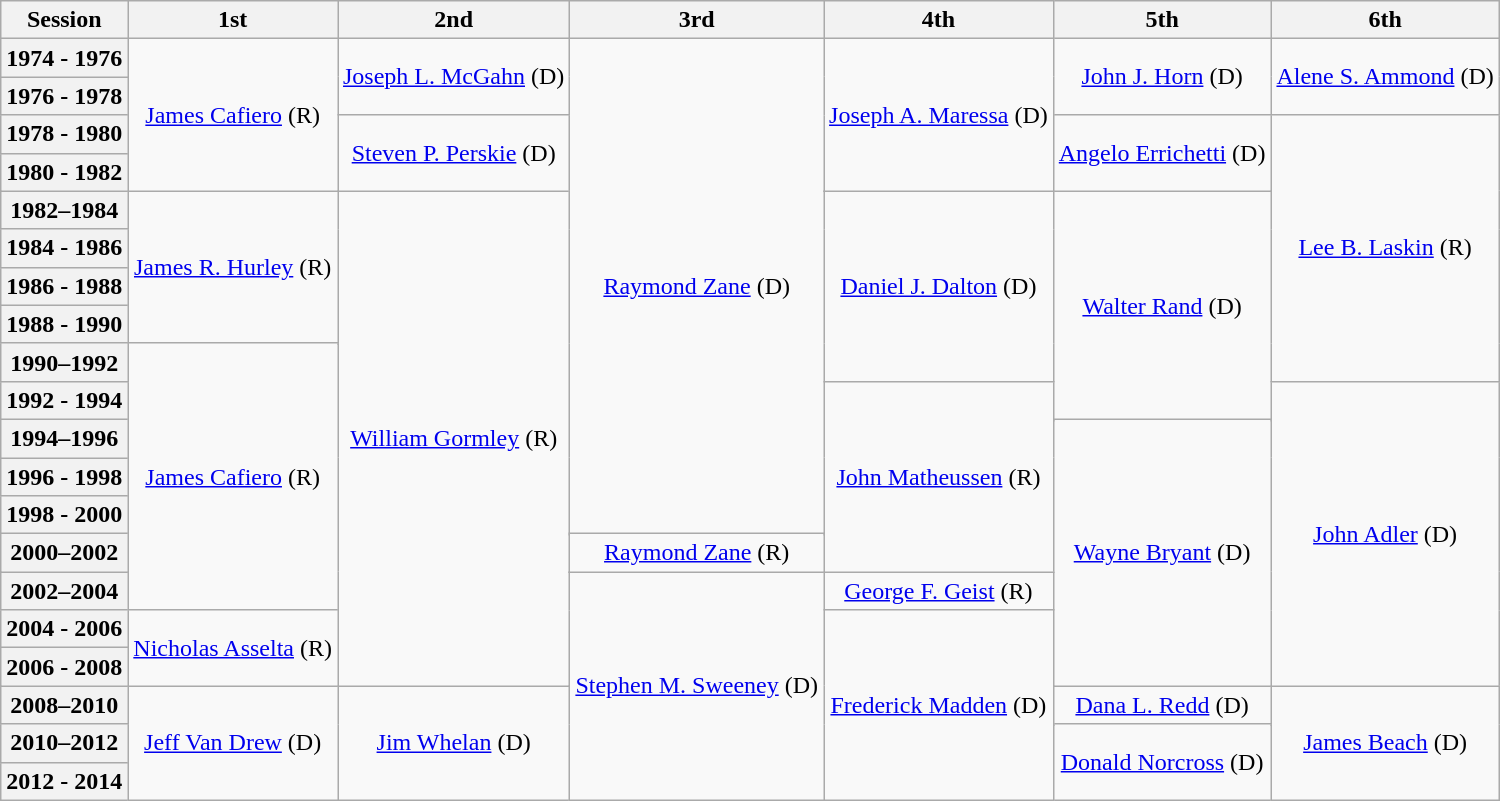<table class=wikitable style="text-align:center">
<tr>
<th>Session</th>
<th>1st</th>
<th>2nd</th>
<th>3rd</th>
<th>4th</th>
<th>5th</th>
<th>6th</th>
</tr>
<tr>
<th>1974 - 1976</th>
<td rowspan= 4 ><a href='#'>James Cafiero</a> (R)</td>
<td rowspan= 2 ><a href='#'>Joseph L. McGahn</a> (D)</td>
<td rowspan= 17 ><a href='#'>Raymond Zane</a> (D)</td>
<td rowspan= 4 ><a href='#'>Joseph A. Maressa</a> (D)</td>
<td rowspan= 2 ><a href='#'>John J. Horn</a> (D)</td>
<td rowspan= 2 ><a href='#'>Alene S. Ammond</a> (D)</td>
</tr>
<tr>
<th>1976 - 1978</th>
</tr>
<tr>
<th>1978 - 1980</th>
<td rowspan= 3 ><a href='#'>Steven P. Perskie</a> (D)</td>
<td rowspan= 2 ><a href='#'>Angelo Errichetti</a> (D)</td>
<td rowspan= 9 ><a href='#'>Lee B. Laskin</a> (R)</td>
</tr>
<tr>
<th>1980 - 1982</th>
</tr>
<tr>
<th rowspan = 2>1982–1984</th>
<td rowspan= 6 ><a href='#'>James R. Hurley</a> (R)</td>
<td rowspan= 7 ><a href='#'>Daniel J. Dalton</a> (D)</td>
<td rowspan= 9 ><a href='#'>Walter Rand</a> (D)</td>
</tr>
<tr>
<td rowspan= 17 ><a href='#'>William Gormley</a> (R)</td>
</tr>
<tr>
<th>1984 - 1986</th>
</tr>
<tr>
<th>1986 - 1988</th>
</tr>
<tr>
<th>1988 - 1990</th>
</tr>
<tr>
<th rowspan = 2>1990–1992</th>
</tr>
<tr>
<td rowspan= 10 ><a href='#'>James Cafiero</a> (R)</td>
</tr>
<tr>
<th>1992 - 1994</th>
<td rowspan= 8 ><a href='#'>John Matheussen</a> (R)</td>
<td rowspan= 12 ><a href='#'>John Adler</a> (D)</td>
</tr>
<tr>
<th rowspan = 2>1994–1996</th>
</tr>
<tr>
<td rowspan= 9 ><a href='#'>Wayne Bryant</a> (D)</td>
</tr>
<tr>
<th>1996 - 1998</th>
</tr>
<tr>
<th>1998 - 2000</th>
</tr>
<tr>
<th rowspan = 2>2000–2002</th>
</tr>
<tr>
<td rowspan= 1 ><a href='#'>Raymond Zane</a> (R)</td>
</tr>
<tr>
<th rowspan = 2>2002–2004</th>
<td rowspan= 9 ><a href='#'>Stephen M. Sweeney</a> (D)</td>
</tr>
<tr>
<td rowspan= 1 ><a href='#'>George F. Geist</a> (R)</td>
</tr>
<tr>
<th>2004 - 2006</th>
<td rowspan= 2 ><a href='#'>Nicholas Asselta</a> (R)</td>
<td rowspan= 7 ><a href='#'>Frederick Madden</a> (D)</td>
</tr>
<tr>
<th>2006 - 2008</th>
</tr>
<tr>
<th rowspan = 2>2008–2010</th>
<td rowspan= 5 ><a href='#'>Jeff Van Drew</a> (D)</td>
<td rowspan= 5 ><a href='#'>Jim Whelan</a> (D)</td>
<td rowspan= 3 ><a href='#'>Dana L. Redd</a> (D)</td>
</tr>
<tr>
<td rowspan= 4 ><a href='#'>James Beach</a> (D)</td>
</tr>
<tr>
<th rowspan = 2>2010–2012</th>
</tr>
<tr>
<td rowspan= 2 ><a href='#'>Donald Norcross</a> (D)</td>
</tr>
<tr>
<th>2012 - 2014</th>
</tr>
</table>
